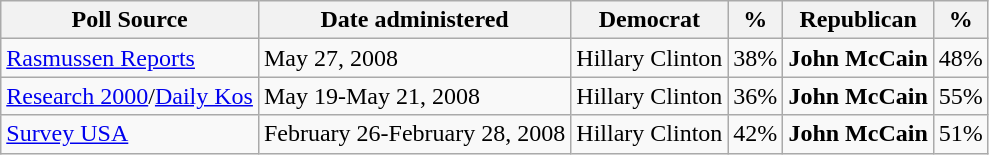<table class="wikitable">
<tr valign=bottom>
<th>Poll Source</th>
<th>Date administered</th>
<th>Democrat</th>
<th>%</th>
<th>Republican</th>
<th>%</th>
</tr>
<tr>
<td><a href='#'>Rasmussen Reports</a></td>
<td>May 27, 2008</td>
<td>Hillary Clinton</td>
<td>38%</td>
<td><strong>John McCain</strong></td>
<td>48%</td>
</tr>
<tr>
<td><a href='#'>Research 2000</a>/<a href='#'>Daily Kos</a></td>
<td>May 19-May 21, 2008</td>
<td>Hillary Clinton</td>
<td>36%</td>
<td><strong>John McCain</strong></td>
<td>55%</td>
</tr>
<tr>
<td><a href='#'>Survey USA</a></td>
<td>February 26-February 28, 2008</td>
<td>Hillary Clinton</td>
<td>42%</td>
<td><strong>John McCain</strong></td>
<td>51%</td>
</tr>
</table>
